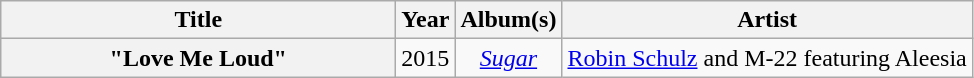<table class="wikitable plainrowheaders" style="text-align:center;">
<tr>
<th scope="col" style="width:16em;">Title</th>
<th scope="col" style="width:1em;">Year</th>
<th scope="col">Album(s)</th>
<th scope="col">Artist</th>
</tr>
<tr>
<th scope="row">"Love Me Loud"</th>
<td>2015</td>
<td><em><a href='#'>Sugar</a></em></td>
<td><a href='#'>Robin Schulz</a> and M-22 featuring Aleesia</td>
</tr>
</table>
